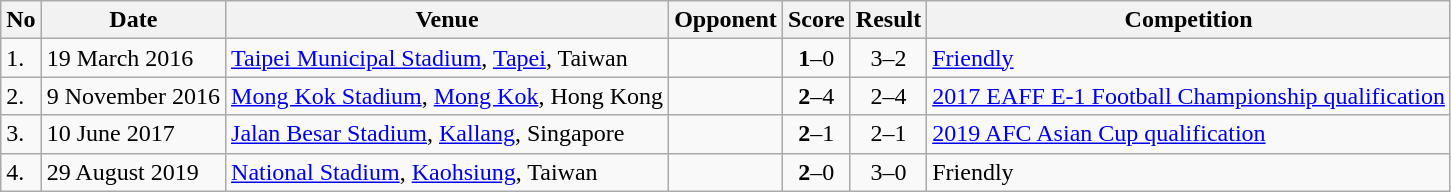<table class="wikitable" style="font-size:100%;">
<tr>
<th>No</th>
<th>Date</th>
<th>Venue</th>
<th>Opponent</th>
<th>Score</th>
<th>Result</th>
<th>Competition</th>
</tr>
<tr>
<td>1.</td>
<td>19 March 2016</td>
<td><a href='#'>Taipei Municipal Stadium</a>, <a href='#'>Tapei</a>, Taiwan</td>
<td></td>
<td align=center><strong>1</strong>–0</td>
<td align=center>3–2</td>
<td><a href='#'>Friendly</a></td>
</tr>
<tr>
<td>2.</td>
<td>9 November 2016</td>
<td><a href='#'>Mong Kok Stadium</a>, <a href='#'>Mong Kok</a>, Hong Kong</td>
<td></td>
<td align=center><strong>2</strong>–4</td>
<td align=center>2–4</td>
<td><a href='#'>2017 EAFF E-1 Football Championship qualification</a></td>
</tr>
<tr>
<td>3.</td>
<td>10 June 2017</td>
<td><a href='#'>Jalan Besar Stadium</a>, <a href='#'>Kallang</a>, Singapore</td>
<td></td>
<td align=center><strong>2</strong>–1</td>
<td align=center>2–1</td>
<td><a href='#'>2019 AFC Asian Cup qualification</a></td>
</tr>
<tr>
<td>4.</td>
<td>29 August 2019</td>
<td><a href='#'>National Stadium</a>, <a href='#'>Kaohsiung</a>, Taiwan</td>
<td></td>
<td align=center><strong>2</strong>–0</td>
<td align=center>3–0</td>
<td>Friendly</td>
</tr>
</table>
